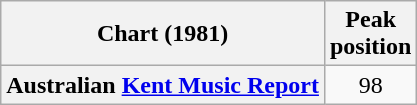<table class="wikitable sortable plainrowheaders">
<tr>
<th scope="col">Chart (1981)</th>
<th scope="col">Peak<br>position</th>
</tr>
<tr>
<th scope="row">Australian <a href='#'>Kent Music Report</a></th>
<td style="text-align:center;">98</td>
</tr>
</table>
